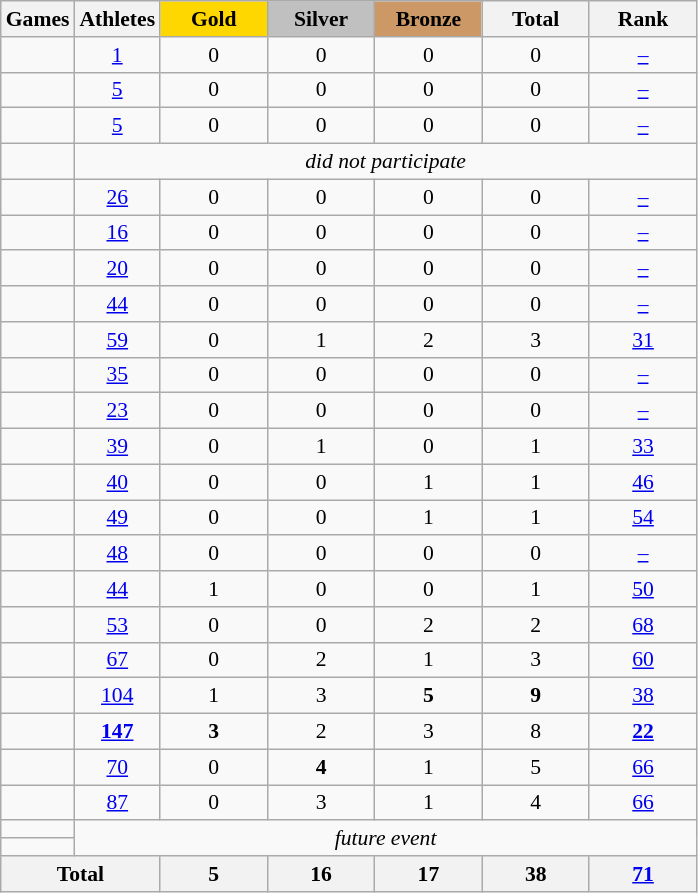<table class="wikitable" style="text-align:center; font-size:90%;">
<tr>
<th>Games</th>
<th>Athletes</th>
<td style="background:gold; width:4.5em; font-weight:bold;">Gold</td>
<td style="background:silver; width:4.5em; font-weight:bold;">Silver</td>
<td style="background:#cc9966; width:4.5em; font-weight:bold;">Bronze</td>
<th style="width:4.5em; font-weight:bold;">Total</th>
<th style="width:4.5em; font-weight:bold;">Rank</th>
</tr>
<tr>
<td align=left> </td>
<td><a href='#'>1</a></td>
<td>0</td>
<td>0</td>
<td>0</td>
<td>0</td>
<td><a href='#'>–</a></td>
</tr>
<tr>
<td align=left> </td>
<td><a href='#'>5</a></td>
<td>0</td>
<td>0</td>
<td>0</td>
<td>0</td>
<td><a href='#'>–</a></td>
</tr>
<tr>
<td align=left> </td>
<td><a href='#'>5</a></td>
<td>0</td>
<td>0</td>
<td>0</td>
<td>0</td>
<td><a href='#'>–</a></td>
</tr>
<tr>
<td align=left> </td>
<td colspan=6><em>did not participate</em></td>
</tr>
<tr>
<td align=left> </td>
<td><a href='#'>26</a></td>
<td>0</td>
<td>0</td>
<td>0</td>
<td>0</td>
<td><a href='#'>–</a></td>
</tr>
<tr>
<td align=left> </td>
<td><a href='#'>16</a></td>
<td>0</td>
<td>0</td>
<td>0</td>
<td>0</td>
<td><a href='#'>–</a></td>
</tr>
<tr>
<td align=left> </td>
<td><a href='#'>20</a></td>
<td>0</td>
<td>0</td>
<td>0</td>
<td>0</td>
<td><a href='#'>–</a></td>
</tr>
<tr>
<td align=left> </td>
<td><a href='#'>44</a></td>
<td>0</td>
<td>0</td>
<td>0</td>
<td>0</td>
<td><a href='#'>–</a></td>
</tr>
<tr>
<td align=left> </td>
<td><a href='#'>59</a></td>
<td>0</td>
<td>1</td>
<td>2</td>
<td>3</td>
<td><a href='#'>31</a></td>
</tr>
<tr>
<td align=left> </td>
<td><a href='#'>35</a></td>
<td>0</td>
<td>0</td>
<td>0</td>
<td>0</td>
<td><a href='#'>–</a></td>
</tr>
<tr>
<td align=left> </td>
<td><a href='#'>23</a></td>
<td>0</td>
<td>0</td>
<td>0</td>
<td>0</td>
<td><a href='#'>–</a></td>
</tr>
<tr>
<td align=left> </td>
<td><a href='#'>39</a></td>
<td>0</td>
<td>1</td>
<td>0</td>
<td>1</td>
<td><a href='#'>33</a></td>
</tr>
<tr>
<td align=left> </td>
<td><a href='#'>40</a></td>
<td>0</td>
<td>0</td>
<td>1</td>
<td>1</td>
<td><a href='#'>46</a></td>
</tr>
<tr>
<td align=left> </td>
<td><a href='#'>49</a></td>
<td>0</td>
<td>0</td>
<td>1</td>
<td>1</td>
<td><a href='#'>54</a></td>
</tr>
<tr>
<td align=left> </td>
<td><a href='#'>48</a></td>
<td>0</td>
<td>0</td>
<td>0</td>
<td>0</td>
<td><a href='#'>–</a></td>
</tr>
<tr>
<td align=left> </td>
<td><a href='#'>44</a></td>
<td>1</td>
<td>0</td>
<td>0</td>
<td>1</td>
<td><a href='#'>50</a></td>
</tr>
<tr>
<td align=left> </td>
<td><a href='#'>53</a></td>
<td>0</td>
<td>0</td>
<td>2</td>
<td>2</td>
<td><a href='#'>68</a></td>
</tr>
<tr>
<td align=left> </td>
<td><a href='#'>67</a></td>
<td>0</td>
<td>2</td>
<td>1</td>
<td>3</td>
<td><a href='#'>60</a></td>
</tr>
<tr>
<td align=left> </td>
<td><a href='#'>104</a></td>
<td>1</td>
<td>3</td>
<td><strong>5</strong></td>
<td><strong>9</strong></td>
<td><a href='#'>38</a></td>
</tr>
<tr>
<td align=left> </td>
<td><strong><a href='#'>147</a></strong></td>
<td><strong>3</strong></td>
<td>2</td>
<td>3</td>
<td>8</td>
<td><a href='#'><strong>22</strong></a></td>
</tr>
<tr>
<td align=left> </td>
<td><a href='#'>70</a></td>
<td>0</td>
<td><strong>4</strong></td>
<td>1</td>
<td>5</td>
<td><a href='#'>66</a></td>
</tr>
<tr>
<td align=left> </td>
<td><a href='#'>87</a></td>
<td>0</td>
<td>3</td>
<td>1</td>
<td>4</td>
<td><a href='#'>66</a></td>
</tr>
<tr>
<td align=left> </td>
<td colspan=6; rowspan=2><em>future event</em></td>
</tr>
<tr>
<td align=left> </td>
</tr>
<tr>
<th colspan=2>Total</th>
<th>5</th>
<th>16</th>
<th>17</th>
<th>38</th>
<th><a href='#'>71</a></th>
</tr>
</table>
